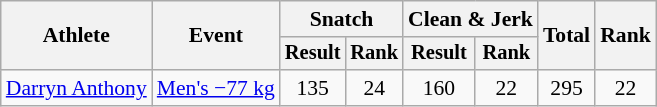<table class="wikitable" style="font-size:90%">
<tr>
<th rowspan="2">Athlete</th>
<th rowspan="2">Event</th>
<th colspan="2">Snatch</th>
<th colspan="2">Clean & Jerk</th>
<th rowspan="2">Total</th>
<th rowspan="2">Rank</th>
</tr>
<tr style="font-size:95%">
<th>Result</th>
<th>Rank</th>
<th>Result</th>
<th>Rank</th>
</tr>
<tr align=center>
<td align=left><a href='#'>Darryn Anthony</a></td>
<td align=left><a href='#'>Men's −77 kg</a></td>
<td>135</td>
<td>24</td>
<td>160</td>
<td>22</td>
<td>295</td>
<td>22</td>
</tr>
</table>
